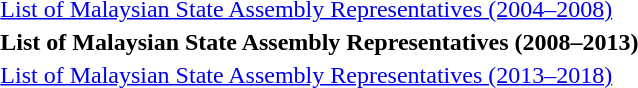<table id=toc style="float:right">
<tr>
<td><a href='#'>List of Malaysian State Assembly Representatives (2004–2008)</a></td>
</tr>
<tr>
<td><strong>List of Malaysian State Assembly Representatives (2008–2013)</strong></td>
</tr>
<tr>
<td><a href='#'>List of Malaysian State Assembly Representatives (2013–2018)</a></td>
</tr>
</table>
